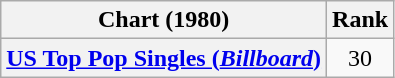<table class="wikitable plainrowheaders">
<tr>
<th scope="col">Chart (1980)</th>
<th scope="col">Rank</th>
</tr>
<tr>
<th scope="row"><a href='#'>US Top Pop Singles (<em>Billboard</em>)</a></th>
<td align="center">30</td>
</tr>
</table>
